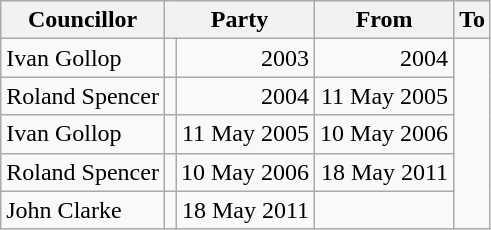<table class=wikitable>
<tr>
<th>Councillor</th>
<th colspan=2>Party</th>
<th>From</th>
<th>To</th>
</tr>
<tr>
<td>Ivan Gollop</td>
<td></td>
<td align=right>2003</td>
<td align=right>2004</td>
</tr>
<tr>
<td>Roland Spencer</td>
<td></td>
<td align=right>2004</td>
<td align=right>11 May 2005</td>
</tr>
<tr>
<td>Ivan Gollop</td>
<td></td>
<td align=right>11 May 2005</td>
<td align=right>10 May 2006</td>
</tr>
<tr>
<td>Roland Spencer</td>
<td></td>
<td align=right>10 May 2006</td>
<td align=right>18 May 2011</td>
</tr>
<tr>
<td>John Clarke</td>
<td></td>
<td align=right>18 May 2011</td>
<td align=right></td>
</tr>
</table>
